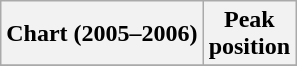<table class="wikitable sortable">
<tr>
<th align="left">Chart (2005–2006)</th>
<th align="center">Peak<br>position</th>
</tr>
<tr>
</tr>
</table>
